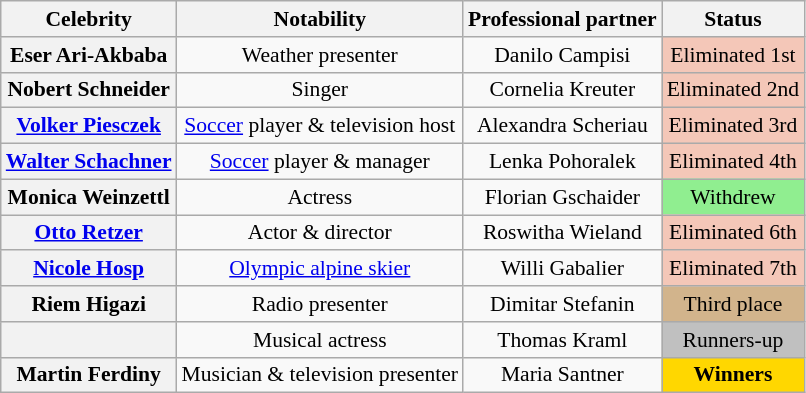<table class="wikitable sortable" style="text-align:center; font-size:90%">
<tr>
<th scope="col">Celebrity</th>
<th scope="col" class="unsortable">Notability</th>
<th scope="col">Professional partner</th>
<th scope="col">Status</th>
</tr>
<tr>
<th scope="row">Eser Ari-Akbaba</th>
<td>Weather presenter</td>
<td>Danilo Campisi</td>
<td bgcolor="f4c7b8">Eliminated 1st</td>
</tr>
<tr>
<th scope="row">Nobert Schneider</th>
<td>Singer</td>
<td>Cornelia Kreuter</td>
<td bgcolor="f4c7b8">Eliminated 2nd</td>
</tr>
<tr>
<th scope="row"><a href='#'>Volker Piesczek</a></th>
<td><a href='#'>Soccer</a> player & television host</td>
<td>Alexandra Scheriau</td>
<td bgcolor="f4c7b8">Eliminated 3rd</td>
</tr>
<tr>
<th scope="row"><a href='#'>Walter Schachner</a></th>
<td><a href='#'>Soccer</a> player & manager</td>
<td>Lenka Pohoralek</td>
<td bgcolor="f4c7b8">Eliminated 4th</td>
</tr>
<tr>
<th scope="row">Monica Weinzettl</th>
<td>Actress</td>
<td>Florian Gschaider</td>
<td bgcolor="lightgreen">Withdrew</td>
</tr>
<tr>
<th scope="row"><a href='#'>Otto Retzer</a></th>
<td>Actor & director</td>
<td>Roswitha Wieland</td>
<td bgcolor="f4c7b8">Eliminated 6th</td>
</tr>
<tr>
<th scope="row"><a href='#'>Nicole Hosp</a></th>
<td><a href='#'>Olympic alpine skier</a></td>
<td>Willi Gabalier</td>
<td bgcolor="f4c7b8">Eliminated 7th</td>
</tr>
<tr>
<th scope="row">Riem Higazi</th>
<td>Radio presenter</td>
<td>Dimitar Stefanin</td>
<td bgcolor="tan">Third place</td>
</tr>
<tr>
<th scope="row"></th>
<td>Musical actress</td>
<td>Thomas Kraml</td>
<td bgcolor="silver">Runners-up</td>
</tr>
<tr>
<th scope="row">Martin Ferdiny</th>
<td>Musician & television presenter</td>
<td>Maria Santner</td>
<td bgcolor="gold"><strong>Winners</strong></td>
</tr>
</table>
